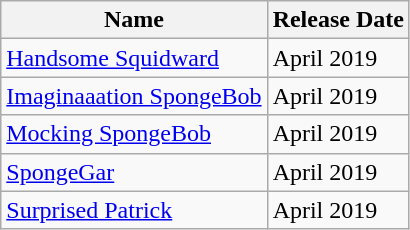<table class="wikitable" align="center">
<tr>
<th>Name</th>
<th>Release Date</th>
</tr>
<tr>
<td><a href='#'>Handsome Squidward</a></td>
<td>April 2019</td>
</tr>
<tr>
<td><a href='#'>Imaginaaation SpongeBob</a></td>
<td>April 2019</td>
</tr>
<tr>
<td><a href='#'>Mocking SpongeBob</a></td>
<td>April 2019</td>
</tr>
<tr>
<td><a href='#'>SpongeGar</a></td>
<td>April 2019</td>
</tr>
<tr>
<td><a href='#'>Surprised Patrick</a></td>
<td>April 2019</td>
</tr>
</table>
